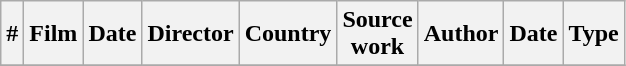<table class="wikitable">
<tr>
<th>#</th>
<th>Film</th>
<th>Date</th>
<th>Director</th>
<th>Country</th>
<th>Source<br>work</th>
<th>Author</th>
<th>Date</th>
<th>Type</th>
</tr>
<tr>
</tr>
</table>
